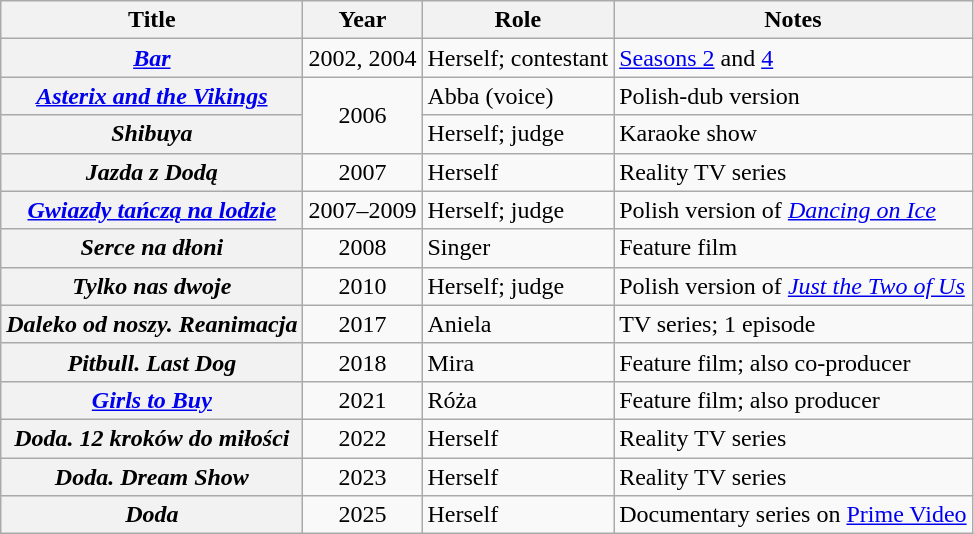<table class="wikitable plainrowheaders" style="text-align:center;">
<tr>
<th scope="col">Title</th>
<th scope="col">Year</th>
<th scope="col">Role</th>
<th scope="col">Notes</th>
</tr>
<tr>
<th scope="row"><em><a href='#'>Bar</a></em></th>
<td>2002, 2004</td>
<td style="text-align:left;">Herself; contestant</td>
<td style="text-align:left;"><a href='#'>Seasons 2</a> and <a href='#'>4</a></td>
</tr>
<tr>
<th scope="row"><em><a href='#'>Asterix and the Vikings</a></em></th>
<td rowspan="2">2006</td>
<td style="text-align:left;">Abba (voice)</td>
<td style="text-align:left;">Polish-dub version</td>
</tr>
<tr>
<th scope="row"><em>Shibuya</em></th>
<td style="text-align:left;">Herself; judge</td>
<td style="text-align:left;">Karaoke show</td>
</tr>
<tr>
<th scope="row"><em>Jazda z Dodą</em></th>
<td>2007</td>
<td style="text-align:left;">Herself</td>
<td style="text-align:left;">Reality TV series</td>
</tr>
<tr>
<th scope="row"><em><a href='#'>Gwiazdy tańczą na lodzie</a></em></th>
<td>2007–2009</td>
<td style="text-align:left;">Herself; judge</td>
<td style="text-align:left;">Polish version of <em><a href='#'>Dancing on Ice</a></em></td>
</tr>
<tr>
<th scope="row"><em>Serce na dłoni</em> </th>
<td>2008</td>
<td style="text-align:left;">Singer</td>
<td style="text-align:left;">Feature film</td>
</tr>
<tr>
<th scope="row"><em>Tylko nas dwoje</em></th>
<td>2010</td>
<td style="text-align:left;">Herself; judge</td>
<td style="text-align:left;">Polish version of <em><a href='#'>Just the Two of Us</a></em></td>
</tr>
<tr>
<th scope="row"><em>Daleko od noszy. Reanimacja</em></th>
<td>2017</td>
<td style="text-align:left;">Aniela</td>
<td style="text-align:left;">TV series; 1 episode</td>
</tr>
<tr>
<th scope="row"><em>Pitbull. Last Dog</em></th>
<td>2018</td>
<td style="text-align:left;">Mira</td>
<td style="text-align:left;">Feature film; also co-producer</td>
</tr>
<tr>
<th scope="row"><em><a href='#'>Girls to Buy</a></em></th>
<td>2021</td>
<td style="text-align:left;">Róża</td>
<td style="text-align:left;">Feature film; also producer</td>
</tr>
<tr>
<th scope="row"><em>Doda. 12 kroków do miłości</em></th>
<td>2022</td>
<td style="text-align:left;">Herself</td>
<td style="text-align:left;">Reality TV series</td>
</tr>
<tr>
<th scope="row"><em>Doda. Dream Show</em></th>
<td>2023</td>
<td style="text-align:left;">Herself</td>
<td style="text-align:left;">Reality TV series</td>
</tr>
<tr>
<th scope="row"><em>Doda</em></th>
<td>2025</td>
<td style="text-align:left;">Herself</td>
<td style="text-align:left;">Documentary series on <a href='#'>Prime Video</a></td>
</tr>
</table>
